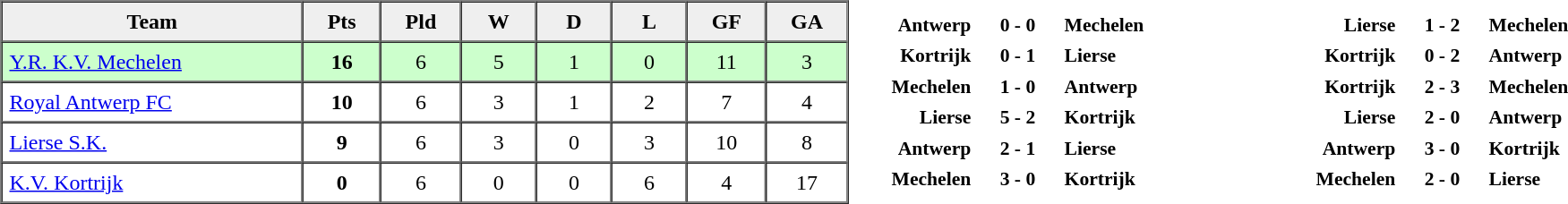<table cellpadding="0" cellspacing="0" width="100%">
<tr ---->
<td width="50%"><br><table border="1" cellspacing="0" cellpadding="5">
<tr ---- align="center">
<th bgcolor="#efefef" width="20%">Team</th>
<th bgcolor="#efefef" width="5%">Pts</th>
<th bgcolor="#efefef" width="5%">Pld</th>
<th bgcolor="#efefef" width="5%">W</th>
<th bgcolor="#efefef" width="5%">D</th>
<th bgcolor="#efefef" width="5%">L</th>
<th bgcolor="#efefef" width="5%">GF</th>
<th bgcolor="#efefef" width="5%">GA</th>
</tr>
<tr ---- align="center" bgcolor="ccffcc">
<td align="left"><a href='#'>Y.R. K.V. Mechelen</a></td>
<td><strong>16</strong></td>
<td>6</td>
<td>5</td>
<td>1</td>
<td>0</td>
<td>11</td>
<td>3</td>
</tr>
<tr ---- align="center">
<td align="left"><a href='#'>Royal Antwerp FC</a></td>
<td><strong>10</strong></td>
<td>6</td>
<td>3</td>
<td>1</td>
<td>2</td>
<td>7</td>
<td>4</td>
</tr>
<tr ---- align="center">
<td align="left"><a href='#'>Lierse S.K.</a></td>
<td><strong>9</strong></td>
<td>6</td>
<td>3</td>
<td>0</td>
<td>3</td>
<td>10</td>
<td>8</td>
</tr>
<tr ---- align="center">
<td align="left"><a href='#'>K.V. Kortrijk</a></td>
<td><strong>0</strong></td>
<td>6</td>
<td>0</td>
<td>0</td>
<td>6</td>
<td>4</td>
<td>17</td>
</tr>
</table>
</td>
<td width="25%"><br><table cellpadding="2" style="font-size:90%" align="center">
<tr ---->
<td width="25%" align="right"><strong>Antwerp</strong></td>
<td align="center"><strong>0 - 0</strong></td>
<td><strong>Mechelen</strong></td>
</tr>
<tr ---->
<td width="25%" align="right"><strong>Kortrijk</strong></td>
<td align="center"><strong>0 - 1</strong></td>
<td><strong>Lierse</strong></td>
</tr>
<tr ---->
<td width="25%" align="right"><strong>Mechelen</strong></td>
<td align="center"><strong>1 - 0</strong></td>
<td><strong>Antwerp</strong></td>
</tr>
<tr ---->
<td width="25%" align="right"><strong>Lierse</strong></td>
<td align="center"><strong>5 - 2</strong></td>
<td><strong>Kortrijk</strong></td>
</tr>
<tr ---->
<td width="25%" align="right"><strong>Antwerp</strong></td>
<td align="center"><strong>2 - 1</strong></td>
<td><strong>Lierse</strong></td>
</tr>
<tr ---->
<td width="25%" align="right"><strong>Mechelen</strong></td>
<td align="center"><strong>3 - 0</strong></td>
<td><strong>Kortrijk</strong></td>
</tr>
</table>
</td>
<td width="25%"><br><table cellpadding="2" style="font-size:90%" align="center">
<tr ---->
<td width="25%" align="right"><strong>Lierse</strong></td>
<td align="center"><strong>1 - 2</strong></td>
<td><strong>Mechelen</strong></td>
</tr>
<tr ---->
<td width="25%" align="right"><strong>Kortrijk</strong></td>
<td align="center"><strong>0 - 2</strong></td>
<td><strong>Antwerp</strong></td>
</tr>
<tr ---->
<td width="25%" align="right"><strong>Kortrijk</strong></td>
<td align="center"><strong>2 - 3</strong></td>
<td><strong>Mechelen</strong></td>
</tr>
<tr ---->
<td width="25%" align="right"><strong>Lierse</strong></td>
<td align="center"><strong>2 - 0</strong></td>
<td><strong>Antwerp</strong></td>
</tr>
<tr ---->
<td width="25%" align="right"><strong>Antwerp</strong></td>
<td align="center"><strong>3 - 0</strong></td>
<td><strong>Kortrijk</strong></td>
</tr>
<tr ---->
<td width="25%" align="right"><strong>Mechelen</strong></td>
<td align="center"><strong>2 - 0</strong></td>
<td><strong>Lierse</strong></td>
</tr>
</table>
</td>
</tr>
</table>
